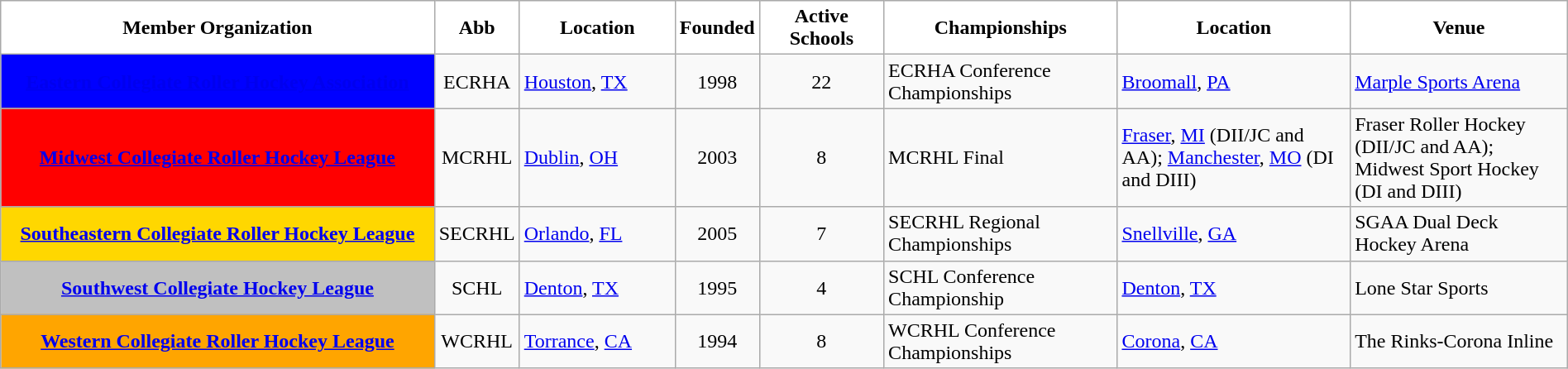<table class="wikitable" style="width:100%; text-align:left">
<tr>
<th style="background:white; width:28%">Member Organization</th>
<th style="background:white; width:5%">Abb</th>
<th style="background:white; width:10%">Location</th>
<th style="background:white; width:5%">Founded</th>
<th style="background:white; width:8%">Active Schools</th>
<th style="background:white; width:15%">Championships</th>
<th style="background:white; width:15%">Location</th>
<th style="background:white; width:30%">Venue</th>
</tr>
<tr>
<th style=background:blue align=left><a href='#'><span>Eastern Collegiate Roller Hockey Association</span></a></th>
<td align=center>ECRHA</td>
<td><a href='#'>Houston</a>, <a href='#'>TX</a></td>
<td align=center>1998</td>
<td align=center>22</td>
<td>ECRHA Conference Championships</td>
<td><a href='#'>Broomall</a>, <a href='#'>PA</a></td>
<td><a href='#'>Marple Sports Arena</a></td>
</tr>
<tr>
<th style=background:red align=left><a href='#'><span>Midwest Collegiate Roller Hockey League</span></a></th>
<td align=center>MCRHL</td>
<td><a href='#'>Dublin</a>, <a href='#'>OH</a></td>
<td align=center>2003</td>
<td align=center>8</td>
<td>MCRHL Final</td>
<td><a href='#'>Fraser</a>, <a href='#'>MI</a> (DII/JC and AA); <a href='#'>Manchester</a>, <a href='#'>MO</a> (DI and DIII)</td>
<td>Fraser Roller Hockey (DII/JC and AA); Midwest Sport Hockey (DI and DIII)</td>
</tr>
<tr>
<th style=background:gold align=left><a href='#'><span>Southeastern Collegiate Roller Hockey League</span></a></th>
<td align=center>SECRHL</td>
<td><a href='#'>Orlando</a>, <a href='#'>FL</a></td>
<td align=center>2005</td>
<td align=center>7</td>
<td>SECRHL Regional Championships</td>
<td><a href='#'>Snellville</a>, <a href='#'>GA</a></td>
<td>SGAA Dual Deck Hockey Arena</td>
</tr>
<tr>
<th style=background:silver align=left><a href='#'><span>Southwest Collegiate Hockey League</span></a></th>
<td align=center>SCHL</td>
<td><a href='#'>Denton</a>, <a href='#'>TX</a></td>
<td align=center>1995</td>
<td align=center>4</td>
<td>SCHL Conference Championship</td>
<td><a href='#'>Denton</a>, <a href='#'>TX</a></td>
<td>Lone Star Sports</td>
</tr>
<tr>
<th style=background:orange align=left><a href='#'><span>Western Collegiate Roller Hockey League</span></a></th>
<td align=center>WCRHL</td>
<td><a href='#'>Torrance</a>, <a href='#'>CA</a></td>
<td align=center>1994</td>
<td align=center>8</td>
<td>WCRHL Conference Championships</td>
<td><a href='#'>Corona</a>, <a href='#'>CA</a></td>
<td>The Rinks-Corona Inline</td>
</tr>
</table>
